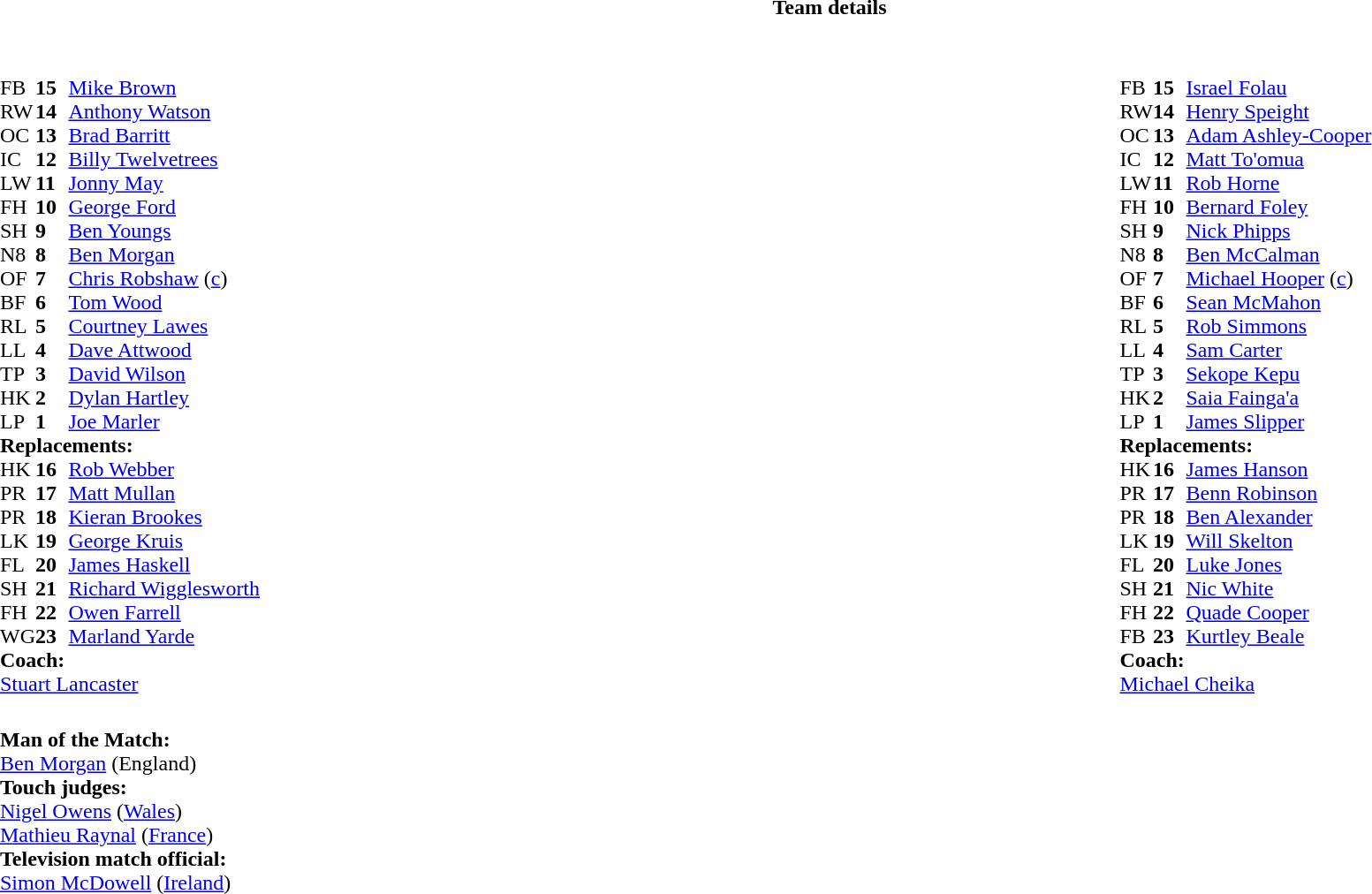<table border="0" width="100%" class="collapsible collapsed">
<tr>
<th>Team details</th>
</tr>
<tr>
<td><br><table width="100%">
<tr>
<td valign="top" width="50%"><br><table style="font-size: 100%" cellspacing="0" cellpadding="0">
<tr>
<th width="25"></th>
<th width="25"></th>
</tr>
<tr>
<td>FB</td>
<td><strong>15</strong></td>
<td><a href='#'>Mike Brown</a></td>
</tr>
<tr>
<td>RW</td>
<td><strong>14</strong></td>
<td><a href='#'>Anthony Watson</a></td>
</tr>
<tr>
<td>OC</td>
<td><strong>13</strong></td>
<td><a href='#'>Brad Barritt</a></td>
<td></td>
<td colspan=2></td>
<td></td>
</tr>
<tr>
<td>IC</td>
<td><strong>12</strong></td>
<td><a href='#'>Billy Twelvetrees</a></td>
<td></td>
<td></td>
<td></td>
</tr>
<tr>
<td>LW</td>
<td><strong>11</strong></td>
<td><a href='#'>Jonny May</a></td>
</tr>
<tr>
<td>FH</td>
<td><strong>10</strong></td>
<td><a href='#'>George Ford</a></td>
</tr>
<tr>
<td>SH</td>
<td><strong>9</strong></td>
<td><a href='#'>Ben Youngs</a></td>
<td></td>
<td></td>
</tr>
<tr>
<td>N8</td>
<td><strong>8</strong></td>
<td><a href='#'>Ben Morgan</a></td>
</tr>
<tr>
<td>OF</td>
<td><strong>7</strong></td>
<td><a href='#'>Chris Robshaw</a> (<a href='#'>c</a>)</td>
</tr>
<tr>
<td>BF</td>
<td><strong>6</strong></td>
<td><a href='#'>Tom Wood</a></td>
<td></td>
<td></td>
<td></td>
</tr>
<tr>
<td>RL</td>
<td><strong>5</strong></td>
<td><a href='#'>Courtney Lawes</a></td>
<td></td>
<td></td>
</tr>
<tr>
<td>LL</td>
<td><strong>4</strong></td>
<td><a href='#'>Dave Attwood</a></td>
</tr>
<tr>
<td>TP</td>
<td><strong>3</strong></td>
<td><a href='#'>David Wilson</a></td>
<td></td>
<td></td>
</tr>
<tr>
<td>HK</td>
<td><strong>2</strong></td>
<td><a href='#'>Dylan Hartley</a></td>
<td></td>
<td></td>
</tr>
<tr>
<td>LP</td>
<td><strong>1</strong></td>
<td><a href='#'>Joe Marler</a></td>
<td></td>
<td></td>
</tr>
<tr>
<td colspan=3><strong>Replacements:</strong></td>
</tr>
<tr>
<td>HK</td>
<td><strong>16</strong></td>
<td><a href='#'>Rob Webber</a></td>
<td></td>
<td></td>
</tr>
<tr>
<td>PR</td>
<td><strong>17</strong></td>
<td><a href='#'>Matt Mullan</a></td>
<td></td>
<td></td>
</tr>
<tr>
<td>PR</td>
<td><strong>18</strong></td>
<td><a href='#'>Kieran Brookes</a></td>
<td></td>
<td></td>
</tr>
<tr>
<td>LK</td>
<td><strong>19</strong></td>
<td><a href='#'>George Kruis</a></td>
<td></td>
<td></td>
<td></td>
</tr>
<tr>
<td>FL</td>
<td><strong>20</strong></td>
<td><a href='#'>James Haskell</a></td>
<td></td>
<td></td>
</tr>
<tr>
<td>SH</td>
<td><strong>21</strong></td>
<td><a href='#'>Richard Wigglesworth</a></td>
<td></td>
<td></td>
</tr>
<tr>
<td>FH</td>
<td><strong>22</strong></td>
<td><a href='#'>Owen Farrell</a></td>
<td></td>
<td></td>
</tr>
<tr>
<td>WG</td>
<td><strong>23</strong></td>
<td><a href='#'>Marland Yarde</a></td>
<td></td>
<td></td>
<td></td>
<td></td>
</tr>
<tr>
<td colspan=3><strong>Coach:</strong></td>
</tr>
<tr>
<td colspan="4"> <a href='#'>Stuart Lancaster</a></td>
</tr>
</table>
</td>
<td valign="top" width="50%"><br><table style="font-size: 100%" cellspacing="0" cellpadding="0" align="center">
<tr>
<th width="25"></th>
<th width="25"></th>
</tr>
<tr>
<td>FB</td>
<td><strong>15</strong></td>
<td><a href='#'>Israel Folau</a></td>
</tr>
<tr>
<td>RW</td>
<td><strong>14</strong></td>
<td><a href='#'>Henry Speight</a></td>
<td></td>
<td></td>
</tr>
<tr>
<td>OC</td>
<td><strong>13</strong></td>
<td><a href='#'>Adam Ashley-Cooper</a></td>
</tr>
<tr>
<td>IC</td>
<td><strong>12</strong></td>
<td><a href='#'>Matt To'omua</a></td>
</tr>
<tr>
<td>LW</td>
<td><strong>11</strong></td>
<td><a href='#'>Rob Horne</a></td>
</tr>
<tr>
<td>FH</td>
<td><strong>10</strong></td>
<td><a href='#'>Bernard Foley</a></td>
<td></td>
<td></td>
</tr>
<tr>
<td>SH</td>
<td><strong>9</strong></td>
<td><a href='#'>Nick Phipps</a></td>
<td></td>
<td></td>
</tr>
<tr>
<td>N8</td>
<td><strong>8</strong></td>
<td><a href='#'>Ben McCalman</a></td>
</tr>
<tr>
<td>OF</td>
<td><strong>7</strong></td>
<td><a href='#'>Michael Hooper</a> (<a href='#'>c</a>)</td>
</tr>
<tr>
<td>BF</td>
<td><strong>6</strong></td>
<td><a href='#'>Sean McMahon</a></td>
<td></td>
<td></td>
</tr>
<tr>
<td>RL</td>
<td><strong>5</strong></td>
<td><a href='#'>Rob Simmons</a></td>
<td></td>
<td></td>
</tr>
<tr>
<td>LL</td>
<td><strong>4</strong></td>
<td><a href='#'>Sam Carter</a></td>
</tr>
<tr>
<td>TP</td>
<td><strong>3</strong></td>
<td><a href='#'>Sekope Kepu</a></td>
<td></td>
<td></td>
</tr>
<tr>
<td>HK</td>
<td><strong>2</strong></td>
<td><a href='#'>Saia Fainga'a</a></td>
<td></td>
<td></td>
</tr>
<tr>
<td>LP</td>
<td><strong>1</strong></td>
<td><a href='#'>James Slipper</a></td>
<td></td>
<td></td>
</tr>
<tr>
<td colspan=3><strong>Replacements:</strong></td>
</tr>
<tr>
<td>HK</td>
<td><strong>16</strong></td>
<td><a href='#'>James Hanson</a></td>
<td></td>
<td></td>
</tr>
<tr>
<td>PR</td>
<td><strong>17</strong></td>
<td><a href='#'>Benn Robinson</a></td>
<td></td>
<td></td>
</tr>
<tr>
<td>PR</td>
<td><strong>18</strong></td>
<td><a href='#'>Ben Alexander</a></td>
<td></td>
<td></td>
</tr>
<tr>
<td>LK</td>
<td><strong>19</strong></td>
<td><a href='#'>Will Skelton</a></td>
<td></td>
<td></td>
</tr>
<tr>
<td>FL</td>
<td><strong>20</strong></td>
<td><a href='#'>Luke Jones</a></td>
<td></td>
<td></td>
</tr>
<tr>
<td>SH</td>
<td><strong>21</strong></td>
<td><a href='#'>Nic White</a></td>
<td></td>
<td></td>
</tr>
<tr>
<td>FH</td>
<td><strong>22</strong></td>
<td><a href='#'>Quade Cooper</a></td>
<td></td>
<td></td>
</tr>
<tr>
<td>FB</td>
<td><strong>23</strong></td>
<td><a href='#'>Kurtley Beale</a></td>
<td></td>
<td></td>
</tr>
<tr>
<td colspan=3><strong>Coach:</strong></td>
</tr>
<tr>
<td colspan="4"> <a href='#'>Michael Cheika</a></td>
</tr>
</table>
</td>
</tr>
</table>
<table width=100% style="font-size: 100%">
<tr>
<td><br><strong>Man of the Match:</strong>
<br><a href='#'>Ben Morgan</a> (England)<br><strong>Touch judges:</strong>
<br><a href='#'>Nigel Owens</a> (<a href='#'>Wales</a>)
<br><a href='#'>Mathieu Raynal</a> (<a href='#'>France</a>)
<br><strong>Television match official:</strong>
<br><a href='#'>Simon McDowell</a> (<a href='#'>Ireland</a>)</td>
</tr>
</table>
</td>
</tr>
</table>
